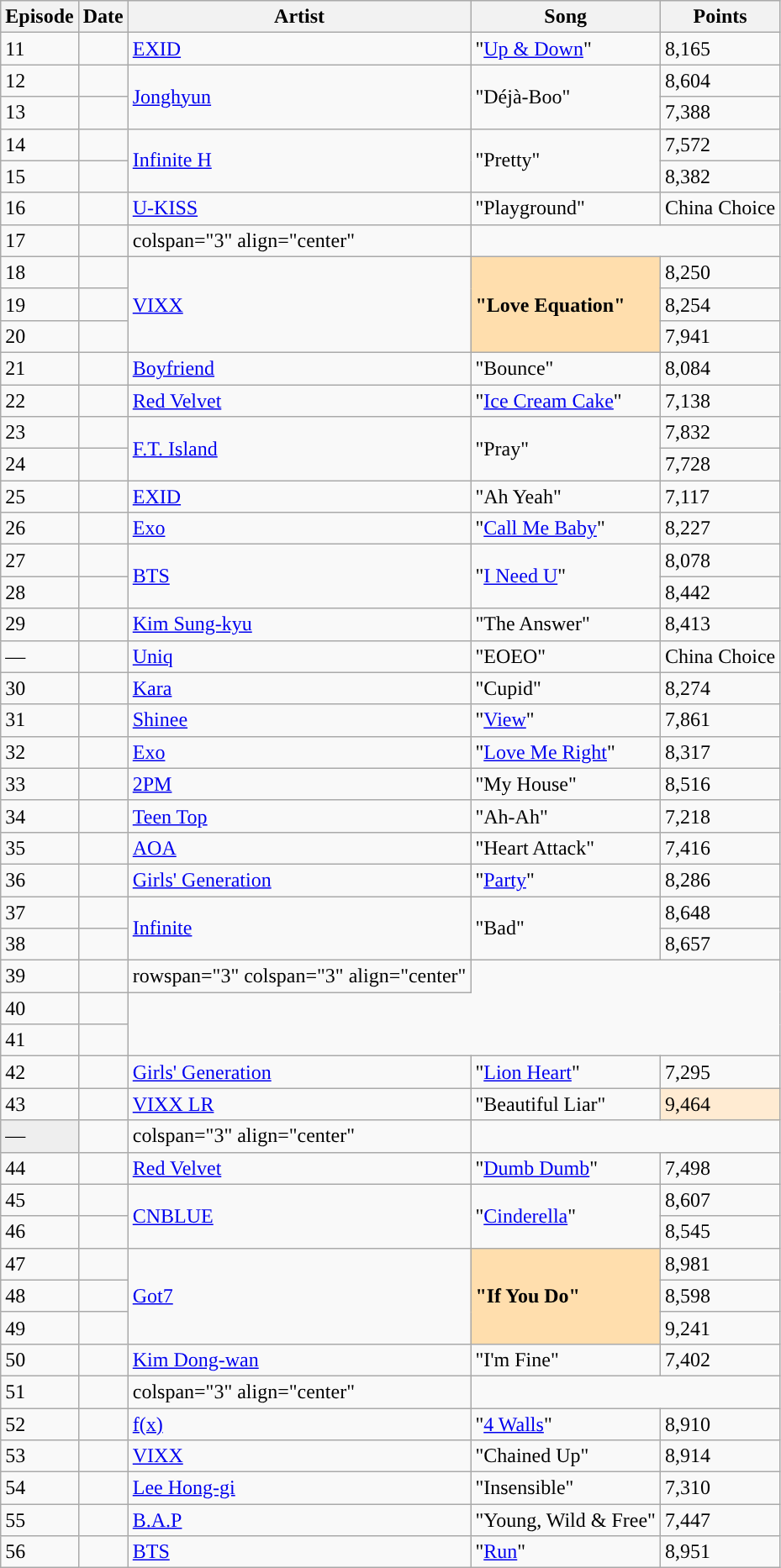<table class="sortable wikitable">
<tr>
<th>Episode</th>
<th>Date</th>
<th>Artist</th>
<th>Song</th>
<th>Points</th>
</tr>
<tr>
<td>11</td>
<td></td>
<td><a href='#'>EXID</a></td>
<td>"<a href='#'>Up & Down</a>"</td>
<td>8,165</td>
</tr>
<tr>
<td>12</td>
<td></td>
<td rowspan="2"><a href='#'>Jonghyun</a></td>
<td rowspan="2">"Déjà-Boo"</td>
<td>8,604</td>
</tr>
<tr>
<td>13</td>
<td></td>
<td>7,388</td>
</tr>
<tr>
<td>14</td>
<td></td>
<td rowspan="2"><a href='#'>Infinite H</a></td>
<td rowspan="2">"Pretty"</td>
<td>7,572</td>
</tr>
<tr>
<td>15</td>
<td></td>
<td>8,382</td>
</tr>
<tr>
<td>16</td>
<td></td>
<td><a href='#'>U-KISS</a></td>
<td>"Playground"</td>
<td>China Choice</td>
</tr>
<tr>
<td>17</td>
<td></td>
<td>colspan="3" align="center" </td>
</tr>
<tr>
<td>18</td>
<td></td>
<td rowspan="3"><a href='#'>VIXX</a></td>
<td rowspan="3" style="font-weight: bold; background: navajowhite;">"Love Equation"</td>
<td>8,250</td>
</tr>
<tr>
<td>19</td>
<td></td>
<td>8,254</td>
</tr>
<tr>
<td>20</td>
<td></td>
<td>7,941</td>
</tr>
<tr>
<td>21</td>
<td></td>
<td><a href='#'>Boyfriend</a></td>
<td>"Bounce"</td>
<td>8,084</td>
</tr>
<tr>
<td>22</td>
<td></td>
<td><a href='#'>Red Velvet</a></td>
<td>"<a href='#'>Ice Cream Cake</a>"</td>
<td>7,138</td>
</tr>
<tr>
<td>23</td>
<td></td>
<td rowspan="2"><a href='#'>F.T. Island</a></td>
<td rowspan="2">"Pray"</td>
<td>7,832</td>
</tr>
<tr>
<td>24</td>
<td></td>
<td>7,728</td>
</tr>
<tr>
<td>25</td>
<td></td>
<td><a href='#'>EXID</a></td>
<td>"Ah Yeah"</td>
<td>7,117</td>
</tr>
<tr>
<td>26</td>
<td></td>
<td><a href='#'>Exo</a></td>
<td>"<a href='#'>Call Me Baby</a>"</td>
<td>8,227</td>
</tr>
<tr>
<td>27</td>
<td></td>
<td rowspan="2"><a href='#'>BTS</a></td>
<td rowspan="2">"<a href='#'>I Need U</a>"</td>
<td>8,078</td>
</tr>
<tr>
<td>28</td>
<td></td>
<td>8,442</td>
</tr>
<tr>
<td>29</td>
<td></td>
<td><a href='#'>Kim Sung-kyu</a></td>
<td>"The Answer"</td>
<td>8,413</td>
</tr>
<tr>
<td>—</td>
<td></td>
<td><a href='#'>Uniq</a></td>
<td>"EOEO"</td>
<td>China Choice</td>
</tr>
<tr>
<td>30</td>
<td></td>
<td><a href='#'>Kara</a></td>
<td>"Cupid"</td>
<td>8,274</td>
</tr>
<tr>
<td>31</td>
<td></td>
<td><a href='#'>Shinee</a></td>
<td>"<a href='#'>View</a>"</td>
<td>7,861</td>
</tr>
<tr>
<td>32</td>
<td></td>
<td><a href='#'>Exo</a></td>
<td>"<a href='#'>Love Me Right</a>"</td>
<td>8,317</td>
</tr>
<tr>
<td>33</td>
<td></td>
<td><a href='#'>2PM</a></td>
<td>"My House"</td>
<td>8,516</td>
</tr>
<tr>
<td>34</td>
<td></td>
<td><a href='#'>Teen Top</a></td>
<td>"Ah-Ah"</td>
<td>7,218</td>
</tr>
<tr>
<td>35</td>
<td></td>
<td><a href='#'>AOA</a></td>
<td>"Heart Attack"</td>
<td>7,416</td>
</tr>
<tr>
<td>36</td>
<td></td>
<td><a href='#'>Girls' Generation</a></td>
<td>"<a href='#'>Party</a>"</td>
<td>8,286</td>
</tr>
<tr>
<td>37</td>
<td></td>
<td rowspan="2"><a href='#'>Infinite</a></td>
<td rowspan="2">"Bad"</td>
<td>8,648</td>
</tr>
<tr>
<td>38</td>
<td></td>
<td>8,657</td>
</tr>
<tr>
<td>39</td>
<td></td>
<td>rowspan="3" colspan="3" align="center" </td>
</tr>
<tr>
<td>40</td>
<td></td>
</tr>
<tr>
<td>41</td>
<td></td>
</tr>
<tr>
<td>42</td>
<td></td>
<td><a href='#'>Girls' Generation</a></td>
<td>"<a href='#'>Lion Heart</a>"</td>
<td>7,295</td>
</tr>
<tr>
<td>43</td>
<td></td>
<td><a href='#'>VIXX LR</a></td>
<td>"Beautiful Liar"</td>
<td style='background: #ffebd2;'>9,464</td>
</tr>
<tr>
<td style="background:#eee;">—</td>
<td></td>
<td>colspan="3" align="center" </td>
</tr>
<tr>
<td>44</td>
<td></td>
<td><a href='#'>Red Velvet</a></td>
<td>"<a href='#'>Dumb Dumb</a>"</td>
<td>7,498</td>
</tr>
<tr>
<td>45</td>
<td></td>
<td rowspan="2"><a href='#'>CNBLUE</a></td>
<td rowspan="2">"<a href='#'>Cinderella</a>"</td>
<td>8,607</td>
</tr>
<tr>
<td>46</td>
<td></td>
<td>8,545</td>
</tr>
<tr>
<td>47</td>
<td></td>
<td rowspan="3"><a href='#'>Got7</a></td>
<td rowspan="3" style="font-weight: bold; background: navajowhite;">"If You Do"</td>
<td>8,981</td>
</tr>
<tr>
<td>48</td>
<td></td>
<td>8,598</td>
</tr>
<tr>
<td>49</td>
<td></td>
<td>9,241</td>
</tr>
<tr>
<td>50</td>
<td></td>
<td><a href='#'>Kim Dong-wan</a></td>
<td>"I'm Fine"</td>
<td>7,402</td>
</tr>
<tr>
<td>51</td>
<td></td>
<td>colspan="3" align="center" </td>
</tr>
<tr>
<td>52</td>
<td></td>
<td><a href='#'>f(x)</a></td>
<td>"<a href='#'>4 Walls</a>"</td>
<td>8,910</td>
</tr>
<tr>
<td>53</td>
<td></td>
<td><a href='#'>VIXX</a></td>
<td>"Chained Up"</td>
<td>8,914</td>
</tr>
<tr>
<td>54</td>
<td></td>
<td><a href='#'>Lee Hong-gi</a></td>
<td>"Insensible"</td>
<td>7,310</td>
</tr>
<tr>
<td>55</td>
<td></td>
<td><a href='#'>B.A.P</a></td>
<td>"Young, Wild & Free"</td>
<td>7,447</td>
</tr>
<tr>
<td>56</td>
<td></td>
<td><a href='#'>BTS</a></td>
<td>"<a href='#'>Run</a>"</td>
<td>8,951</td>
</tr>
</table>
